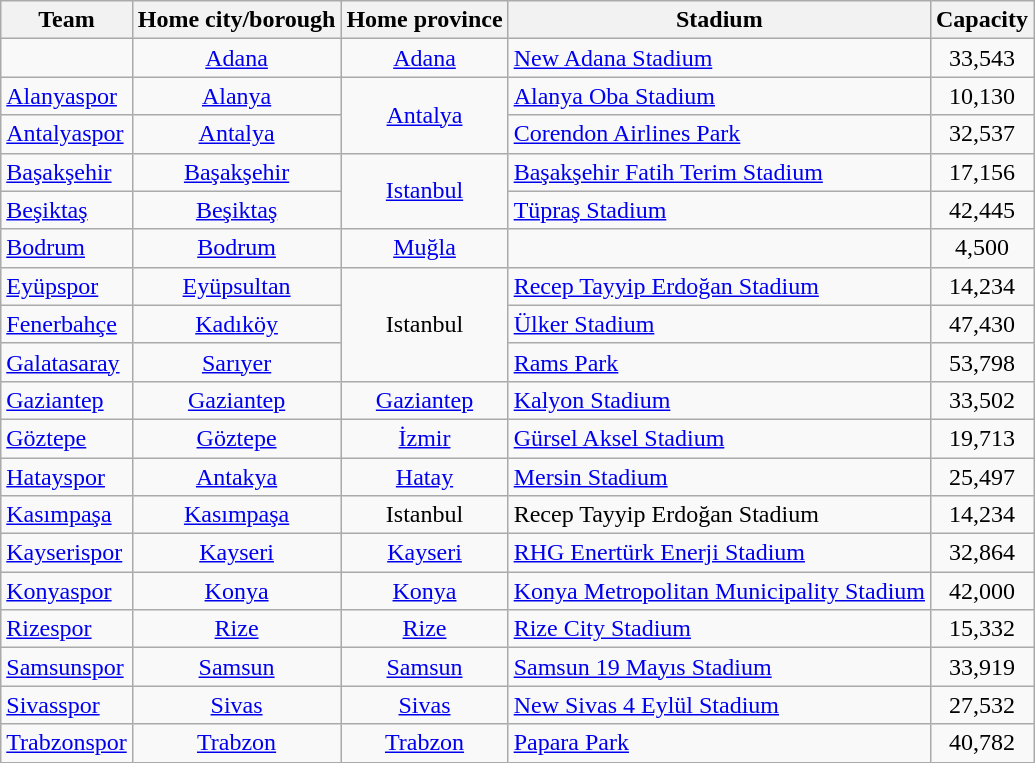<table class="wikitable sortable" style="text-align: center;">
<tr>
<th>Team</th>
<th>Home city/borough</th>
<th>Home province</th>
<th>Stadium</th>
<th>Capacity</th>
</tr>
<tr>
<td align="left"><a href='#'></a></td>
<td><a href='#'>Adana</a></td>
<td><a href='#'>Adana</a></td>
<td align="left"><a href='#'>New Adana Stadium</a></td>
<td>33,543</td>
</tr>
<tr>
<td align="left"><a href='#'>Alanyaspor</a></td>
<td><a href='#'>Alanya</a></td>
<td rowspan="2"><a href='#'>Antalya</a></td>
<td align="left"><a href='#'>Alanya Oba Stadium</a></td>
<td>10,130</td>
</tr>
<tr>
<td align="left"><a href='#'>Antalyaspor</a></td>
<td><a href='#'>Antalya</a></td>
<td align="left"><a href='#'>Corendon Airlines Park</a></td>
<td>32,537</td>
</tr>
<tr>
<td align="left"><a href='#'>Başakşehir</a></td>
<td><a href='#'>Başakşehir</a></td>
<td rowspan="2"><a href='#'>Istanbul</a></td>
<td align="left"><a href='#'>Başakşehir Fatih Terim Stadium</a></td>
<td>17,156</td>
</tr>
<tr>
<td align="left"><a href='#'>Beşiktaş</a></td>
<td><a href='#'>Beşiktaş</a></td>
<td align="left"><a href='#'>Tüpraş Stadium</a></td>
<td>42,445</td>
</tr>
<tr>
<td align="left"><a href='#'>Bodrum</a></td>
<td><a href='#'>Bodrum</a></td>
<td><a href='#'>Muğla</a></td>
<td align="left"></td>
<td>4,500</td>
</tr>
<tr>
<td align="left"><a href='#'>Eyüpspor</a></td>
<td><a href='#'>Eyüpsultan</a></td>
<td rowspan="3">Istanbul</td>
<td align="left"><a href='#'>Recep Tayyip Erdoğan Stadium</a></td>
<td>14,234</td>
</tr>
<tr>
<td align="left"><a href='#'>Fenerbahçe</a></td>
<td><a href='#'>Kadıköy</a></td>
<td align="left"><a href='#'>Ülker Stadium</a></td>
<td>47,430</td>
</tr>
<tr>
<td align="left"><a href='#'>Galatasaray</a></td>
<td><a href='#'>Sarıyer</a></td>
<td align="left"><a href='#'>Rams Park</a></td>
<td>53,798</td>
</tr>
<tr>
<td align="left"><a href='#'>Gaziantep</a></td>
<td><a href='#'>Gaziantep</a></td>
<td><a href='#'>Gaziantep</a></td>
<td align="left"><a href='#'>Kalyon Stadium</a></td>
<td>33,502</td>
</tr>
<tr>
<td align="left"><a href='#'>Göztepe</a></td>
<td><a href='#'>Göztepe</a></td>
<td><a href='#'>İzmir</a></td>
<td align="left"><a href='#'>Gürsel Aksel Stadium</a></td>
<td align="center">19,713</td>
</tr>
<tr>
<td align="left"><a href='#'>Hatayspor</a></td>
<td><a href='#'>Antakya</a></td>
<td><a href='#'>Hatay</a></td>
<td align=left><a href='#'>Mersin Stadium</a></td>
<td>25,497</td>
</tr>
<tr>
<td align="left"><a href='#'>Kasımpaşa</a></td>
<td><a href='#'>Kasımpaşa</a></td>
<td>Istanbul</td>
<td align="left">Recep Tayyip Erdoğan Stadium</td>
<td>14,234</td>
</tr>
<tr>
<td align="left"><a href='#'>Kayserispor</a></td>
<td><a href='#'>Kayseri</a></td>
<td><a href='#'>Kayseri</a></td>
<td align="left"><a href='#'>RHG Enertürk Enerji Stadium</a></td>
<td>32,864</td>
</tr>
<tr>
<td align="left"><a href='#'>Konyaspor</a></td>
<td><a href='#'>Konya</a></td>
<td><a href='#'>Konya</a></td>
<td align="left"><a href='#'>Konya Metropolitan Municipality Stadium</a></td>
<td>42,000</td>
</tr>
<tr>
<td align="left"><a href='#'>Rizespor</a></td>
<td><a href='#'>Rize</a></td>
<td><a href='#'>Rize</a></td>
<td align="left"><a href='#'>Rize City Stadium</a></td>
<td>15,332</td>
</tr>
<tr>
<td align="left"><a href='#'>Samsunspor</a></td>
<td><a href='#'>Samsun</a></td>
<td><a href='#'>Samsun</a></td>
<td align="left"><a href='#'>Samsun 19 Mayıs Stadium</a></td>
<td>33,919</td>
</tr>
<tr>
<td align="left"><a href='#'>Sivasspor</a></td>
<td><a href='#'>Sivas</a></td>
<td><a href='#'>Sivas</a></td>
<td align="left"><a href='#'>New Sivas 4 Eylül Stadium</a></td>
<td>27,532</td>
</tr>
<tr>
<td align="left"><a href='#'>Trabzonspor</a></td>
<td><a href='#'>Trabzon</a></td>
<td><a href='#'>Trabzon</a></td>
<td align="left"><a href='#'>Papara Park</a></td>
<td>40,782</td>
</tr>
</table>
